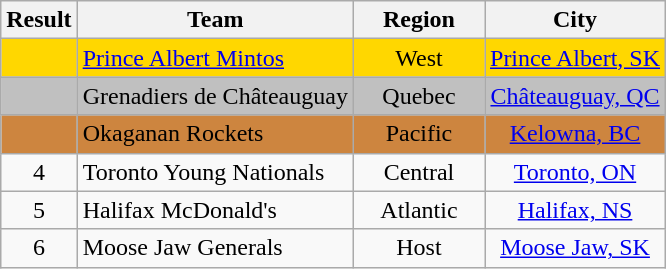<table class="wikitable" style="text-align: center;">
<tr>
<th width=20>Result</th>
<th>Team</th>
<th width=80>Region</th>
<th>City</th>
</tr>
<tr align="center" bgcolor="gold">
<td></td>
<td align="left"><a href='#'>Prince Albert Mintos</a></td>
<td>West</td>
<td><a href='#'>Prince Albert, SK</a></td>
</tr>
<tr align="center" bgcolor="silver">
<td></td>
<td align="left">Grenadiers de Châteauguay</td>
<td>Quebec</td>
<td><a href='#'>Châteauguay, QC</a></td>
</tr>
<tr align="center" bgcolor="peru">
<td></td>
<td align="left">Okaganan Rockets</td>
<td>Pacific</td>
<td><a href='#'>Kelowna, BC</a></td>
</tr>
<tr>
<td>4</td>
<td align="left">Toronto Young Nationals</td>
<td>Central</td>
<td><a href='#'>Toronto, ON</a></td>
</tr>
<tr>
<td>5</td>
<td align="left">Halifax McDonald's</td>
<td>Atlantic</td>
<td><a href='#'>Halifax, NS</a></td>
</tr>
<tr>
<td>6</td>
<td align="left">Moose Jaw Generals</td>
<td>Host</td>
<td><a href='#'>Moose Jaw, SK</a></td>
</tr>
</table>
